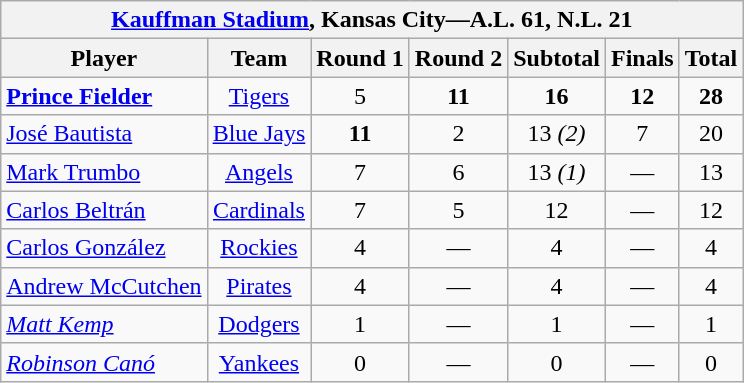<table class="wikitable" style="text-align:center;">
<tr>
<th colspan="7"><a href='#'>Kauffman Stadium</a>, Kansas City—A.L. 61, N.L. 21</th>
</tr>
<tr>
<th>Player</th>
<th>Team</th>
<th>Round 1</th>
<th>Round 2</th>
<th>Subtotal</th>
<th>Finals</th>
<th>Total</th>
</tr>
<tr>
<td align="left"><strong><a href='#'>Prince Fielder</a></strong></td>
<td><a href='#'>Tigers</a></td>
<td>5</td>
<td><strong>11</strong></td>
<td><strong>16</strong></td>
<td><strong>12</strong></td>
<td><strong>28</strong></td>
</tr>
<tr>
<td align="left"><a href='#'>José Bautista</a></td>
<td><a href='#'>Blue Jays</a></td>
<td><strong>11</strong></td>
<td>2</td>
<td>13 <em>(2)</em></td>
<td>7</td>
<td>20</td>
</tr>
<tr>
<td align="left"><a href='#'>Mark Trumbo</a></td>
<td><a href='#'>Angels</a></td>
<td>7</td>
<td>6</td>
<td>13 <em>(1)</em></td>
<td>—</td>
<td>13</td>
</tr>
<tr>
<td align="left"><a href='#'>Carlos Beltrán</a></td>
<td><a href='#'>Cardinals</a></td>
<td>7</td>
<td>5</td>
<td>12</td>
<td>—</td>
<td>12</td>
</tr>
<tr>
<td align="left"><a href='#'>Carlos González</a></td>
<td><a href='#'>Rockies</a></td>
<td>4</td>
<td>—</td>
<td>4</td>
<td>—</td>
<td>4</td>
</tr>
<tr>
<td align="left"><a href='#'>Andrew McCutchen</a></td>
<td><a href='#'>Pirates</a></td>
<td>4</td>
<td>—</td>
<td>4</td>
<td>—</td>
<td>4</td>
</tr>
<tr>
<td align="left"><em><a href='#'>Matt Kemp</a></em></td>
<td><a href='#'>Dodgers</a></td>
<td>1</td>
<td>—</td>
<td>1</td>
<td>—</td>
<td>1</td>
</tr>
<tr>
<td align="left"><em><a href='#'>Robinson Canó</a></em></td>
<td><a href='#'>Yankees</a></td>
<td>0</td>
<td>—</td>
<td>0</td>
<td>—</td>
<td>0</td>
</tr>
</table>
